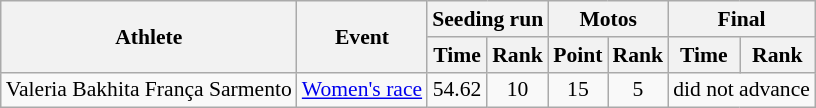<table class=wikitable style=font-size:90%;text-align:center>
<tr>
<th rowspan="2">Athlete</th>
<th rowspan="2">Event</th>
<th colspan=2>Seeding run</th>
<th colspan=2>Motos</th>
<th colspan=2>Final</th>
</tr>
<tr>
<th>Time</th>
<th>Rank</th>
<th>Point</th>
<th>Rank</th>
<th>Time</th>
<th>Rank</th>
</tr>
<tr>
<td align=left>Valeria Bakhita França Sarmento</td>
<td align=left><a href='#'>Women's race</a></td>
<td>54.62</td>
<td>10</td>
<td>15</td>
<td>5</td>
<td colspan=2>did not advance</td>
</tr>
</table>
